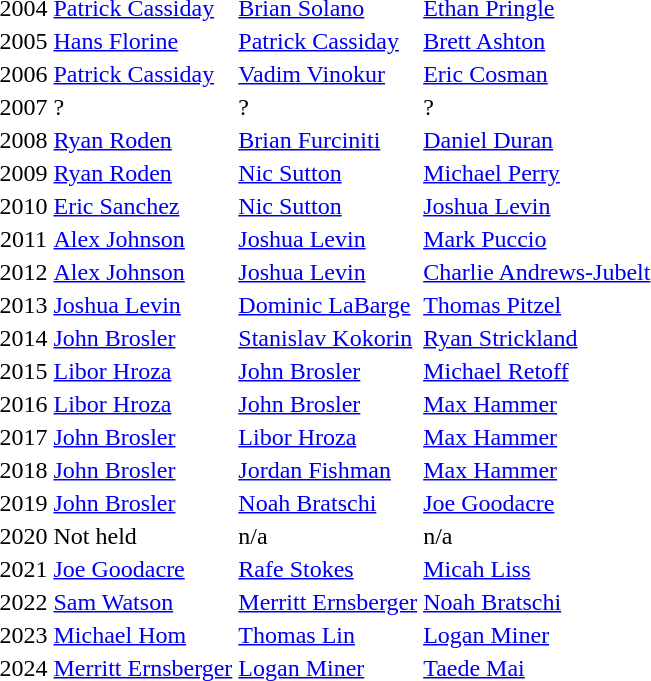<table>
<tr>
<td style="text-align:center;">2004</td>
<td><a href='#'>Patrick Cassiday</a></td>
<td><a href='#'>Brian Solano</a></td>
<td><a href='#'>Ethan Pringle</a></td>
</tr>
<tr>
<td style="text-align:center;">2005</td>
<td><a href='#'>Hans Florine</a></td>
<td><a href='#'>Patrick Cassiday</a></td>
<td><a href='#'>Brett Ashton</a></td>
</tr>
<tr>
<td style="text-align:center;">2006</td>
<td><a href='#'>Patrick Cassiday</a></td>
<td><a href='#'>Vadim Vinokur</a></td>
<td><a href='#'>Eric Cosman</a></td>
</tr>
<tr>
<td style="text-align:center;">2007</td>
<td>?</td>
<td>?</td>
<td>?</td>
</tr>
<tr>
<td style="text-align:center;">2008</td>
<td><a href='#'>Ryan Roden</a></td>
<td><a href='#'>Brian Furciniti</a></td>
<td><a href='#'>Daniel Duran</a></td>
</tr>
<tr>
<td style="text-align:center;">2009</td>
<td><a href='#'>Ryan Roden</a></td>
<td><a href='#'>Nic Sutton</a></td>
<td><a href='#'>Michael Perry</a></td>
</tr>
<tr>
<td style="text-align:center;">2010</td>
<td><a href='#'>Eric Sanchez</a></td>
<td><a href='#'>Nic Sutton</a></td>
<td><a href='#'>Joshua Levin</a></td>
</tr>
<tr>
<td style="text-align:center;">2011</td>
<td><a href='#'>Alex Johnson</a></td>
<td><a href='#'>Joshua Levin</a></td>
<td><a href='#'>Mark Puccio</a></td>
</tr>
<tr>
<td style="text-align:center;">2012</td>
<td><a href='#'>Alex Johnson</a></td>
<td><a href='#'>Joshua Levin</a></td>
<td><a href='#'>Charlie Andrews-Jubelt</a></td>
</tr>
<tr>
<td style="text-align:center;">2013</td>
<td><a href='#'>Joshua Levin</a></td>
<td><a href='#'>Dominic LaBarge</a></td>
<td><a href='#'>Thomas Pitzel</a></td>
</tr>
<tr>
<td style="text-align:center;">2014</td>
<td><a href='#'>John Brosler</a></td>
<td><a href='#'>Stanislav Kokorin</a></td>
<td><a href='#'>Ryan Strickland</a></td>
</tr>
<tr>
<td style="text-align:center;">2015</td>
<td><a href='#'>Libor Hroza</a></td>
<td><a href='#'>John Brosler</a></td>
<td><a href='#'>Michael Retoff</a></td>
</tr>
<tr>
<td style="text-align:center;">2016</td>
<td><a href='#'>Libor Hroza</a></td>
<td><a href='#'>John Brosler</a></td>
<td><a href='#'>Max Hammer</a></td>
</tr>
<tr>
<td style="text-align:center;">2017</td>
<td><a href='#'>John Brosler</a></td>
<td><a href='#'>Libor Hroza</a></td>
<td><a href='#'>Max Hammer</a></td>
</tr>
<tr>
<td style="text-align:center;">2018</td>
<td><a href='#'>John Brosler</a></td>
<td><a href='#'>Jordan Fishman</a></td>
<td><a href='#'>Max Hammer</a></td>
</tr>
<tr>
<td style="text-align:center;">2019</td>
<td><a href='#'>John Brosler</a></td>
<td><a href='#'>Noah Bratschi</a></td>
<td><a href='#'>Joe Goodacre</a></td>
</tr>
<tr>
<td style="text-align:center;">2020</td>
<td>Not held</td>
<td>n/a</td>
<td>n/a</td>
</tr>
<tr>
<td style="text-align:center;">2021</td>
<td><a href='#'>Joe Goodacre</a></td>
<td><a href='#'>Rafe Stokes</a></td>
<td><a href='#'>Micah Liss</a></td>
</tr>
<tr>
<td style="text-align:center;">2022</td>
<td><a href='#'>Sam Watson</a></td>
<td><a href='#'>Merritt Ernsberger</a></td>
<td><a href='#'>Noah Bratschi</a></td>
</tr>
<tr>
<td style="text-align:center;">2023</td>
<td><a href='#'>Michael Hom</a></td>
<td><a href='#'>Thomas Lin</a></td>
<td><a href='#'>Logan Miner</a></td>
</tr>
<tr>
<td style="text-align:center;">2024</td>
<td><a href='#'>Merritt Ernsberger</a></td>
<td><a href='#'>Logan Miner</a></td>
<td><a href='#'>Taede Mai</a></td>
</tr>
</table>
